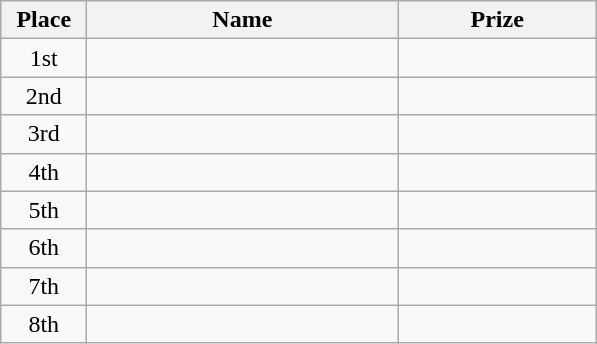<table class="wikitable">
<tr>
<th width="50">Place</th>
<th width="200">Name</th>
<th width="125">Prize</th>
</tr>
<tr>
<td align = "center">1st</td>
<td align = "center"></td>
<td align = "center"></td>
</tr>
<tr>
<td align = "center">2nd</td>
<td align = "center"></td>
<td align = "center"></td>
</tr>
<tr>
<td align = "center">3rd</td>
<td align = "center"></td>
<td align = "center"></td>
</tr>
<tr>
<td align = "center">4th</td>
<td align = "center"></td>
<td align = "center"></td>
</tr>
<tr>
<td align = "center">5th</td>
<td align = "center"></td>
<td align = "center"></td>
</tr>
<tr>
<td align = "center">6th</td>
<td align = "center"></td>
<td align = "center"></td>
</tr>
<tr>
<td align = "center">7th</td>
<td align = "center"></td>
<td align = "center"></td>
</tr>
<tr>
<td align = "center">8th</td>
<td align = "center"></td>
<td align = "center"></td>
</tr>
</table>
